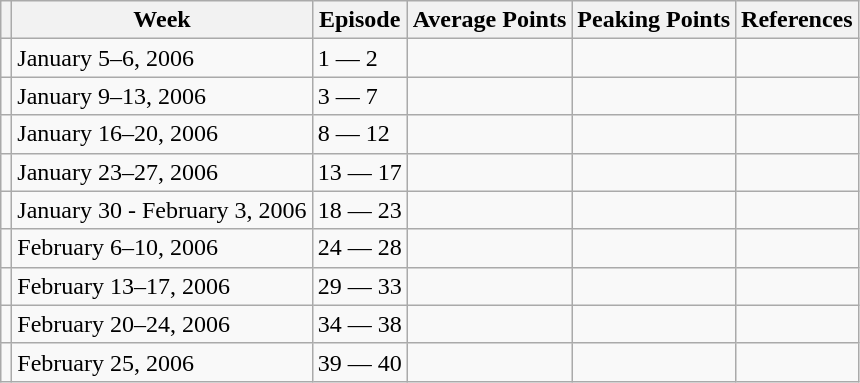<table class="wikitable">
<tr>
<th></th>
<th>Week</th>
<th>Episode</th>
<th>Average Points</th>
<th>Peaking Points</th>
<th>References</th>
</tr>
<tr>
<td></td>
<td>January 5–6, 2006</td>
<td>1 — 2</td>
<td></td>
<td></td>
<td></td>
</tr>
<tr>
<td></td>
<td>January 9–13, 2006</td>
<td>3 — 7</td>
<td></td>
<td></td>
<td></td>
</tr>
<tr>
<td></td>
<td>January 16–20, 2006</td>
<td>8 — 12</td>
<td></td>
<td></td>
<td></td>
</tr>
<tr>
<td></td>
<td>January 23–27, 2006</td>
<td>13 — 17</td>
<td></td>
<td></td>
<td></td>
</tr>
<tr>
<td></td>
<td>January 30 - February 3, 2006</td>
<td>18 — 23</td>
<td></td>
<td></td>
<td></td>
</tr>
<tr>
<td></td>
<td>February 6–10, 2006</td>
<td>24 — 28</td>
<td></td>
<td></td>
<td></td>
</tr>
<tr>
<td></td>
<td>February 13–17, 2006</td>
<td>29 — 33</td>
<td></td>
<td></td>
<td></td>
</tr>
<tr>
<td></td>
<td>February 20–24, 2006</td>
<td>34 — 38</td>
<td></td>
<td></td>
<td></td>
</tr>
<tr>
<td></td>
<td>February 25, 2006</td>
<td>39 — 40</td>
<td></td>
<td></td>
<td></td>
</tr>
</table>
